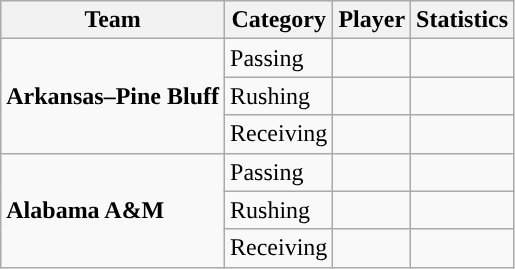<table class="wikitable" style="float: left;">
<tr>
<th>Team</th>
<th>Category</th>
<th>Player</th>
<th>Statistics</th>
</tr>
<tr>
<td rowspan=3><strong>Arkansas–Pine Bluff</strong></td>
<td>Passing</td>
<td> </td>
<td> </td>
</tr>
<tr>
<td>Rushing</td>
<td> </td>
<td> </td>
</tr>
<tr>
<td>Receiving</td>
<td> </td>
<td> </td>
</tr>
<tr>
<td rowspan=3><strong>Alabama A&M</strong></td>
<td>Passing</td>
<td> </td>
<td> </td>
</tr>
<tr>
<td>Rushing</td>
<td> </td>
<td> </td>
</tr>
<tr>
<td>Receiving</td>
<td> </td>
<td> </td>
</tr>
</table>
